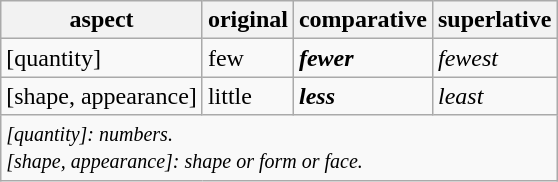<table class="wikitable">
<tr>
<th>aspect</th>
<th>original</th>
<th>comparative</th>
<th>superlative</th>
</tr>
<tr>
<td>[quantity]</td>
<td>few</td>
<td><strong><em>fewer</em></strong></td>
<td><em>fewest</em></td>
</tr>
<tr>
<td>[shape, appearance]</td>
<td>little</td>
<td><strong><em>less</em></strong></td>
<td><em>least</em></td>
</tr>
<tr>
<td colspan="4"><small><em>[quantity]: numbers.</em></small><br><small><em>[shape, appearance]: shape or form or face.</em></small></td>
</tr>
</table>
